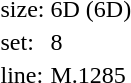<table style="margin-left:40px;">
<tr>
<td>size:</td>
<td>6D (6D)</td>
</tr>
<tr>
<td>set:</td>
<td>8</td>
</tr>
<tr>
<td>line:</td>
<td>M.1285</td>
</tr>
</table>
